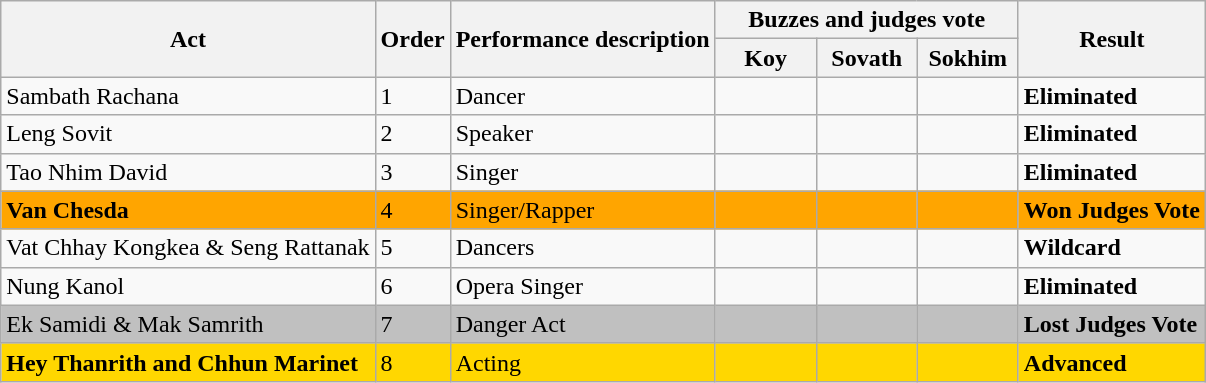<table class="wikitable plainrowheaders">
<tr>
<th rowspan=2>Act</th>
<th rowspan=2>Order</th>
<th rowspan=2>Performance description</th>
<th colspan=3>Buzzes and judges vote</th>
<th rowspan=2 colspan=3>Result</th>
</tr>
<tr>
<th style="width:60px;">Koy</th>
<th style="width:60px;">Sovath</th>
<th style="width:60px;">Sokhim</th>
</tr>
<tr>
<td>Sambath Rachana</td>
<td>1</td>
<td>Dancer</td>
<td></td>
<td></td>
<td></td>
<td><strong>Eliminated</strong></td>
</tr>
<tr>
<td>Leng Sovit</td>
<td>2</td>
<td>Speaker</td>
<td></td>
<td></td>
<td></td>
<td><strong>Eliminated</strong></td>
</tr>
<tr>
<td>Tao Nhim David</td>
<td>3</td>
<td>Singer</td>
<td></td>
<td></td>
<td></td>
<td><strong>Eliminated</strong></td>
</tr>
<tr style="background:orange;">
<td><strong>Van Chesda</strong></td>
<td>4</td>
<td>Singer/Rapper</td>
<td style="text-align:center;"></td>
<td></td>
<td style="text-align:center;"></td>
<td><strong>Won Judges Vote</strong></td>
</tr>
<tr>
<td>Vat Chhay Kongkea & Seng Rattanak</td>
<td>5</td>
<td>Dancers</td>
<td></td>
<td></td>
<td></td>
<td><strong>Wildcard</strong></td>
</tr>
<tr>
<td>Nung Kanol</td>
<td>6</td>
<td>Opera Singer</td>
<td></td>
<td></td>
<td></td>
<td><strong>Eliminated</strong></td>
</tr>
<tr style="background:silver;">
<td>Ek Samidi & Mak Samrith</td>
<td>7</td>
<td>Danger Act</td>
<td></td>
<td style="text-align:center;"></td>
<td></td>
<td><strong>Lost Judges Vote</strong></td>
</tr>
<tr style="background:gold;">
<td><strong>Hey Thanrith and Chhun Marinet</strong></td>
<td>8</td>
<td>Acting</td>
<td></td>
<td></td>
<td></td>
<td><strong>Advanced</strong></td>
</tr>
</table>
